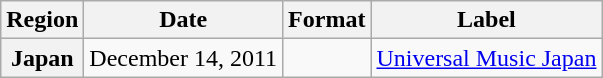<table class="wikitable plainrowheaders">
<tr>
<th scope="col">Region</th>
<th scope="col">Date</th>
<th scope="col">Format</th>
<th scope="col">Label</th>
</tr>
<tr>
<th scope="row">Japan</th>
<td>December 14, 2011</td>
<td></td>
<td><a href='#'>Universal Music Japan</a></td>
</tr>
</table>
